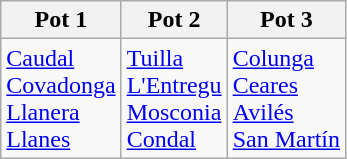<table class=wikitable>
<tr>
<th>Pot 1</th>
<th>Pot 2</th>
<th>Pot 3</th>
</tr>
<tr>
<td><a href='#'>Caudal</a><br><a href='#'>Covadonga</a><br><a href='#'>Llanera</a><br><a href='#'>Llanes</a></td>
<td><a href='#'>Tuilla</a><br><a href='#'>L'Entregu</a><br><a href='#'>Mosconia</a><br><a href='#'>Condal</a></td>
<td><a href='#'>Colunga</a><br><a href='#'>Ceares</a><br><a href='#'>Avilés</a><br><a href='#'>San Martín</a></td>
</tr>
</table>
